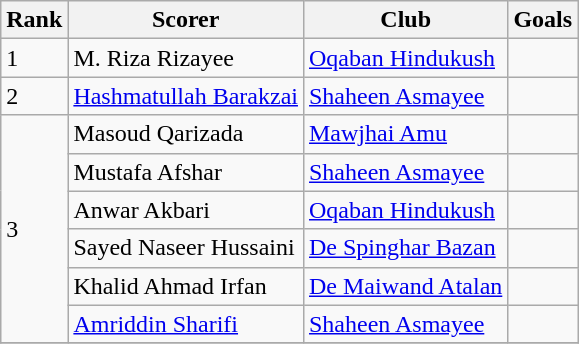<table class="wikitable">
<tr>
<th>Rank</th>
<th>Scorer</th>
<th>Club</th>
<th>Goals</th>
</tr>
<tr>
<td>1</td>
<td> M. Riza Rizayee</td>
<td><a href='#'>Oqaban Hindukush</a></td>
<td></td>
</tr>
<tr>
<td>2</td>
<td> <a href='#'>Hashmatullah Barakzai</a></td>
<td><a href='#'>Shaheen Asmayee</a></td>
<td></td>
</tr>
<tr>
<td rowspan=6>3</td>
<td> Masoud Qarizada</td>
<td><a href='#'>Mawjhai Amu</a></td>
<td></td>
</tr>
<tr>
<td> Mustafa Afshar</td>
<td><a href='#'>Shaheen Asmayee</a></td>
<td></td>
</tr>
<tr>
<td> Anwar Akbari</td>
<td><a href='#'>Oqaban Hindukush</a></td>
<td></td>
</tr>
<tr>
<td> Sayed Naseer Hussaini</td>
<td><a href='#'>De Spinghar Bazan</a></td>
<td></td>
</tr>
<tr>
<td> Khalid Ahmad Irfan</td>
<td><a href='#'>De Maiwand Atalan</a></td>
<td></td>
</tr>
<tr>
<td> <a href='#'>Amriddin Sharifi</a></td>
<td><a href='#'>Shaheen Asmayee</a></td>
<td></td>
</tr>
<tr>
</tr>
</table>
